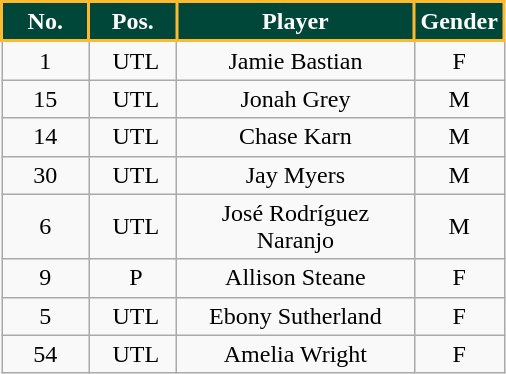<table class="wikitable" style="text-align: center;">
<tr>
<th style="background:#004739; color:#FFFFFF; border:2px solid #FCBA31; width: 50px;">No.</th>
<th style="background:#004739; color:#FFFFFF; border:2px solid #FCBA31; width: 50px;">Pos.</th>
<th style="background:#004739; color:#FFFFFF; border:2px solid #FCBA31; width: 150px;">Player</th>
<th style="background:#004739; color:#FFFFFF; border:2px solid #FCBA31; width: 50px;">Gender</th>
</tr>
<tr>
<td>1</td>
<td> UTL</td>
<td>Jamie Bastian</td>
<td>F</td>
</tr>
<tr>
<td>15</td>
<td> UTL</td>
<td>Jonah Grey</td>
<td>M</td>
</tr>
<tr>
<td>14</td>
<td> UTL</td>
<td>Chase Karn</td>
<td>M</td>
</tr>
<tr>
<td>30</td>
<td> UTL</td>
<td>Jay Myers</td>
<td>M</td>
</tr>
<tr>
<td>6</td>
<td> UTL</td>
<td>José Rodríguez Naranjo</td>
<td>M</td>
</tr>
<tr>
<td>9</td>
<td> P</td>
<td>Allison Steane</td>
<td>F</td>
</tr>
<tr>
<td>5</td>
<td> UTL</td>
<td>Ebony Sutherland</td>
<td>F</td>
</tr>
<tr>
<td>54</td>
<td> UTL</td>
<td>Amelia Wright</td>
<td>F</td>
</tr>
</table>
